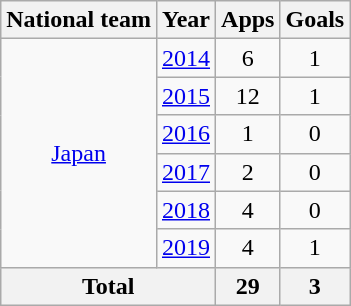<table class="wikitable" style="text-align:center">
<tr>
<th>National team</th>
<th>Year</th>
<th>Apps</th>
<th>Goals</th>
</tr>
<tr>
<td rowspan="6"><a href='#'>Japan</a></td>
<td><a href='#'>2014</a></td>
<td>6</td>
<td>1</td>
</tr>
<tr>
<td><a href='#'>2015</a></td>
<td>12</td>
<td>1</td>
</tr>
<tr>
<td><a href='#'>2016</a></td>
<td>1</td>
<td>0</td>
</tr>
<tr>
<td><a href='#'>2017</a></td>
<td>2</td>
<td>0</td>
</tr>
<tr>
<td><a href='#'>2018</a></td>
<td>4</td>
<td>0</td>
</tr>
<tr>
<td><a href='#'>2019</a></td>
<td>4</td>
<td>1</td>
</tr>
<tr>
<th colspan="2">Total</th>
<th>29</th>
<th>3</th>
</tr>
</table>
